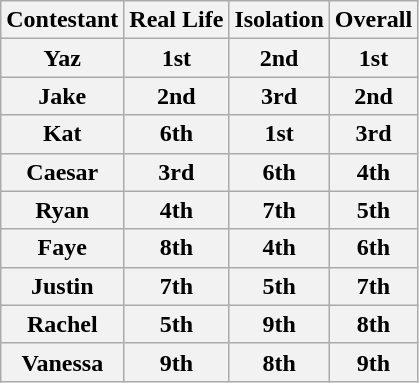<table class="wikitable">
<tr>
<th>Contestant</th>
<th>Real Life</th>
<th>Isolation</th>
<th>Overall</th>
</tr>
<tr>
<th>Yaz</th>
<th>1st</th>
<th>2nd</th>
<th>1st</th>
</tr>
<tr>
<th>Jake</th>
<th>2nd</th>
<th>3rd</th>
<th>2nd</th>
</tr>
<tr>
<th>Kat</th>
<th>6th</th>
<th>1st</th>
<th>3rd</th>
</tr>
<tr>
<th>Caesar</th>
<th>3rd</th>
<th>6th</th>
<th>4th</th>
</tr>
<tr>
<th>Ryan</th>
<th>4th</th>
<th>7th</th>
<th>5th</th>
</tr>
<tr>
<th>Faye</th>
<th>8th</th>
<th>4th</th>
<th>6th</th>
</tr>
<tr>
<th>Justin</th>
<th>7th</th>
<th>5th</th>
<th>7th</th>
</tr>
<tr>
<th>Rachel</th>
<th>5th</th>
<th>9th</th>
<th>8th</th>
</tr>
<tr>
<th>Vanessa</th>
<th>9th</th>
<th>8th</th>
<th>9th</th>
</tr>
</table>
